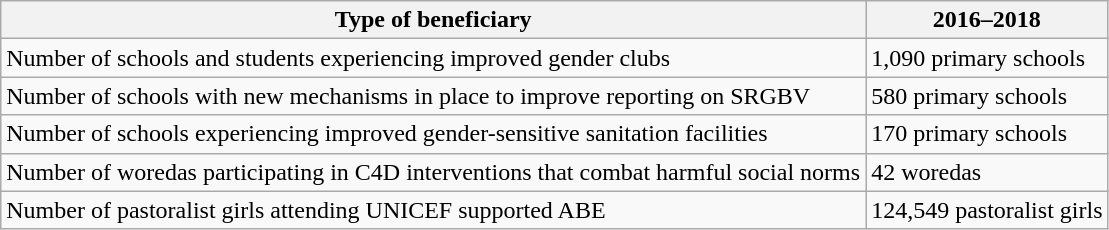<table class="wikitable">
<tr>
<th>Type of beneficiary</th>
<th>2016–2018</th>
</tr>
<tr>
<td>Number of schools and students experiencing improved gender clubs</td>
<td>1,090 primary schools</td>
</tr>
<tr>
<td>Number of schools with new mechanisms in place to improve reporting on SRGBV</td>
<td>580 primary schools</td>
</tr>
<tr>
<td>Number of schools experiencing improved gender-sensitive sanitation facilities</td>
<td>170 primary schools</td>
</tr>
<tr>
<td>Number of woredas participating in C4D interventions that combat harmful social norms</td>
<td>42 woredas</td>
</tr>
<tr>
<td>Number of pastoralist girls attending UNICEF supported ABE</td>
<td>124,549 pastoralist girls</td>
</tr>
</table>
